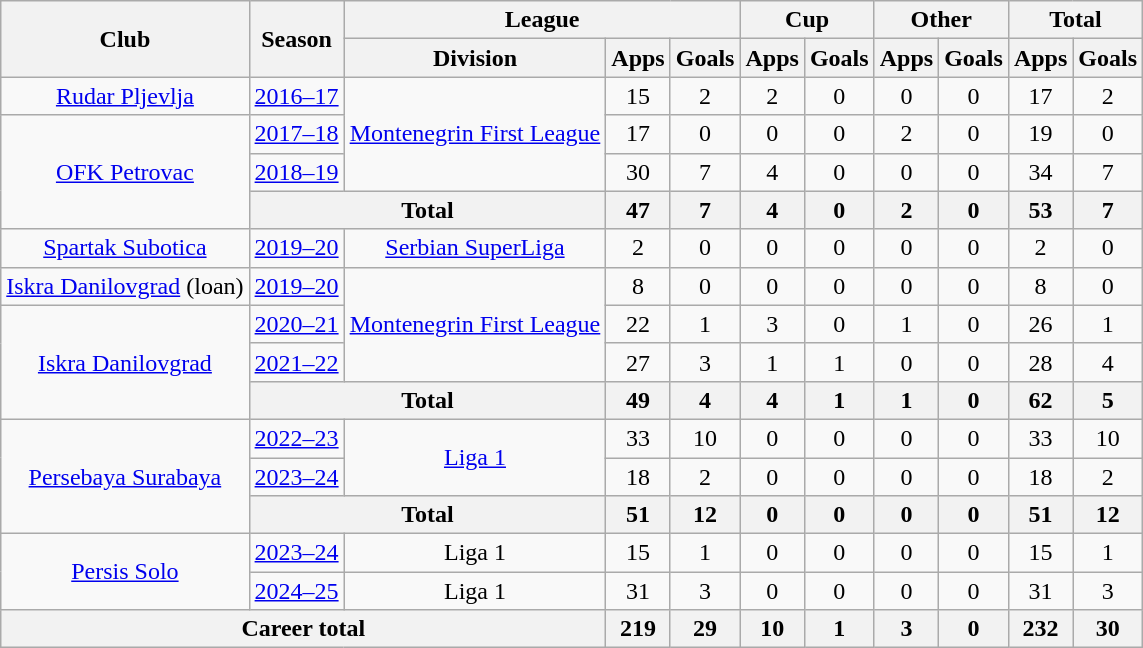<table class="wikitable" style="text-align: center">
<tr>
<th rowspan="2">Club</th>
<th rowspan="2">Season</th>
<th colspan="3">League</th>
<th colspan="2">Cup</th>
<th colspan="2">Other</th>
<th colspan="2">Total</th>
</tr>
<tr>
<th>Division</th>
<th>Apps</th>
<th>Goals</th>
<th>Apps</th>
<th>Goals</th>
<th>Apps</th>
<th>Goals</th>
<th>Apps</th>
<th>Goals</th>
</tr>
<tr>
<td><a href='#'>Rudar Pljevlja</a></td>
<td><a href='#'>2016–17</a></td>
<td rowspan="3"><a href='#'>Montenegrin First League</a></td>
<td>15</td>
<td>2</td>
<td>2</td>
<td>0</td>
<td>0</td>
<td>0</td>
<td>17</td>
<td>2</td>
</tr>
<tr>
<td rowspan="3"><a href='#'>OFK Petrovac</a></td>
<td><a href='#'>2017–18</a></td>
<td>17</td>
<td>0</td>
<td>0</td>
<td>0</td>
<td>2</td>
<td>0</td>
<td>19</td>
<td>0</td>
</tr>
<tr>
<td><a href='#'>2018–19</a></td>
<td>30</td>
<td>7</td>
<td>4</td>
<td>0</td>
<td>0</td>
<td>0</td>
<td>34</td>
<td>7</td>
</tr>
<tr>
<th colspan=2>Total</th>
<th>47</th>
<th>7</th>
<th>4</th>
<th>0</th>
<th>2</th>
<th>0</th>
<th>53</th>
<th>7</th>
</tr>
<tr>
<td><a href='#'>Spartak Subotica</a></td>
<td><a href='#'>2019–20</a></td>
<td><a href='#'>Serbian SuperLiga</a></td>
<td>2</td>
<td>0</td>
<td>0</td>
<td>0</td>
<td>0</td>
<td>0</td>
<td>2</td>
<td>0</td>
</tr>
<tr>
<td><a href='#'>Iskra Danilovgrad</a> (loan)</td>
<td><a href='#'>2019–20</a></td>
<td rowspan="3"><a href='#'>Montenegrin First League</a></td>
<td>8</td>
<td>0</td>
<td>0</td>
<td>0</td>
<td>0</td>
<td>0</td>
<td>8</td>
<td>0</td>
</tr>
<tr>
<td rowspan="3"><a href='#'>Iskra Danilovgrad</a></td>
<td><a href='#'>2020–21</a></td>
<td>22</td>
<td>1</td>
<td>3</td>
<td>0</td>
<td>1</td>
<td>0</td>
<td>26</td>
<td>1</td>
</tr>
<tr>
<td><a href='#'>2021–22</a></td>
<td>27</td>
<td>3</td>
<td>1</td>
<td>1</td>
<td>0</td>
<td>0</td>
<td>28</td>
<td>4</td>
</tr>
<tr>
<th colspan=2>Total</th>
<th>49</th>
<th>4</th>
<th>4</th>
<th>1</th>
<th>1</th>
<th>0</th>
<th>62</th>
<th>5</th>
</tr>
<tr>
<td rowspan="3"><a href='#'>Persebaya Surabaya</a></td>
<td><a href='#'>2022–23</a></td>
<td rowspan="2"><a href='#'>Liga 1</a></td>
<td>33</td>
<td>10</td>
<td>0</td>
<td>0</td>
<td>0</td>
<td>0</td>
<td>33</td>
<td>10</td>
</tr>
<tr>
<td><a href='#'>2023–24</a></td>
<td>18</td>
<td>2</td>
<td>0</td>
<td>0</td>
<td>0</td>
<td>0</td>
<td>18</td>
<td>2</td>
</tr>
<tr>
<th colspan=2>Total</th>
<th>51</th>
<th>12</th>
<th>0</th>
<th>0</th>
<th>0</th>
<th>0</th>
<th>51</th>
<th>12</th>
</tr>
<tr>
<td rowspan="2"><a href='#'>Persis Solo</a></td>
<td><a href='#'>2023–24</a></td>
<td rowspan="1">Liga 1</td>
<td>15</td>
<td>1</td>
<td>0</td>
<td>0</td>
<td>0</td>
<td>0</td>
<td>15</td>
<td>1</td>
</tr>
<tr>
<td><a href='#'>2024–25</a></td>
<td rowspan="1">Liga 1</td>
<td>31</td>
<td>3</td>
<td>0</td>
<td>0</td>
<td>0</td>
<td>0</td>
<td 0>31</td>
<td>3</td>
</tr>
<tr>
<th colspan=3>Career total</th>
<th>219</th>
<th>29</th>
<th>10</th>
<th>1</th>
<th>3</th>
<th>0</th>
<th>232</th>
<th>30</th>
</tr>
</table>
